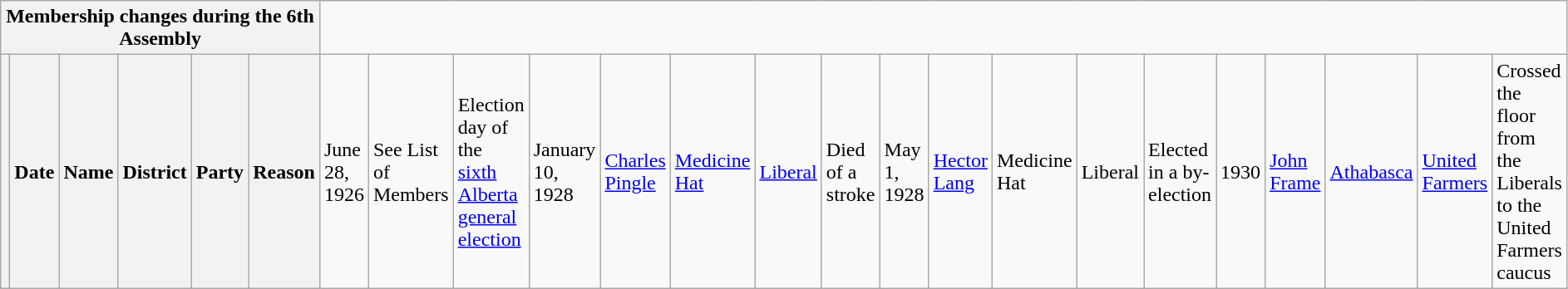<table class="wikitable">
<tr>
<th colspan=6>Membership changes during the 6th Assembly</th>
</tr>
<tr>
<th></th>
<th>Date</th>
<th>Name</th>
<th>District</th>
<th>Party</th>
<th>Reason<br></th>
<td>June 28, 1926</td>
<td colspan=3>See List of Members</td>
<td>Election day of the <a href='#'>sixth Alberta general election</a><br></td>
<td>January 10, 1928</td>
<td><a href='#'>Charles Pingle</a></td>
<td><a href='#'>Medicine Hat</a></td>
<td><a href='#'>Liberal</a></td>
<td>Died of a stroke<br></td>
<td>May 1, 1928</td>
<td><a href='#'>Hector Lang</a></td>
<td>Medicine Hat</td>
<td>Liberal</td>
<td>Elected in a by-election<br></td>
<td>1930</td>
<td><a href='#'>John Frame</a></td>
<td><a href='#'>Athabasca</a></td>
<td><a href='#'>United Farmers</a></td>
<td>Crossed the floor from the Liberals to the United Farmers caucus</td>
</tr>
</table>
